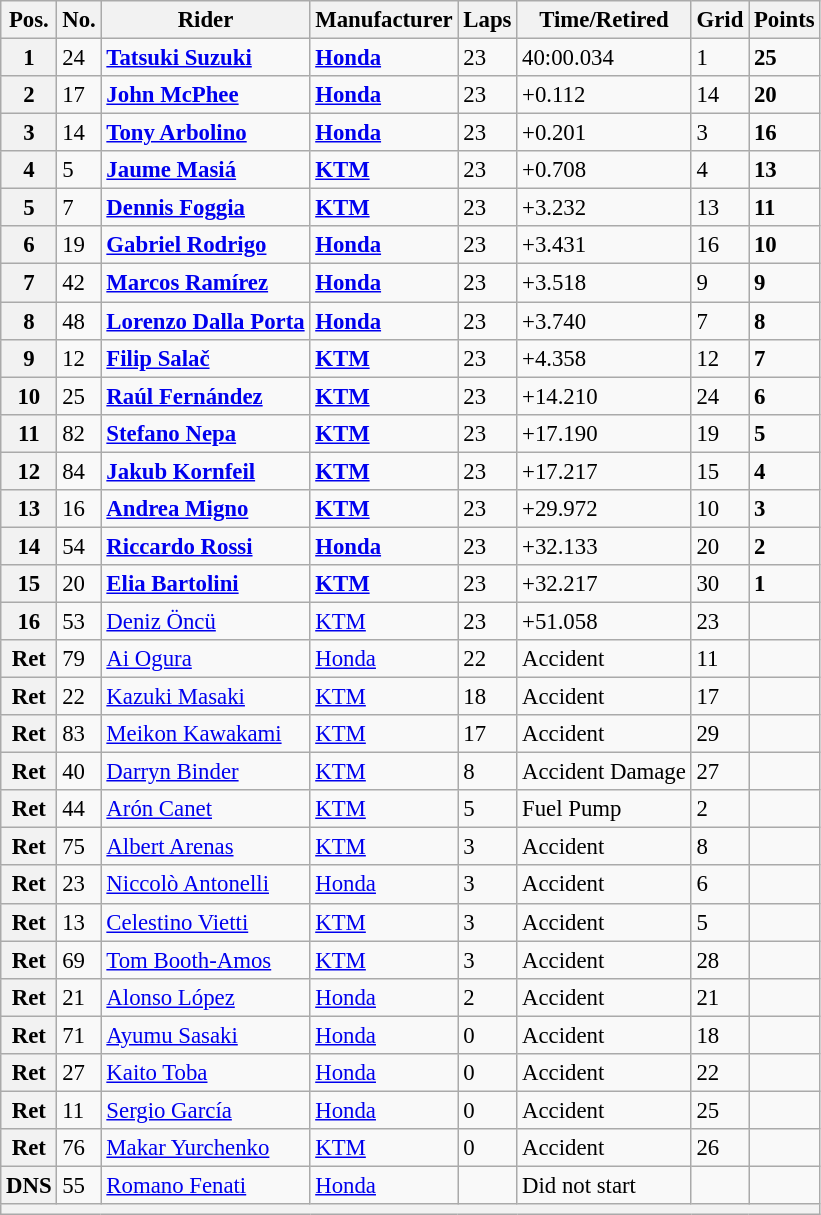<table class="wikitable" style="font-size: 95%;">
<tr>
<th>Pos.</th>
<th>No.</th>
<th>Rider</th>
<th>Manufacturer</th>
<th>Laps</th>
<th>Time/Retired</th>
<th>Grid</th>
<th>Points</th>
</tr>
<tr>
<th>1</th>
<td>24</td>
<td> <strong><a href='#'>Tatsuki Suzuki</a></strong></td>
<td><strong><a href='#'>Honda</a></strong></td>
<td>23</td>
<td>40:00.034</td>
<td>1</td>
<td><strong>25</strong></td>
</tr>
<tr>
<th>2</th>
<td>17</td>
<td> <strong><a href='#'>John McPhee</a></strong></td>
<td><strong><a href='#'>Honda</a></strong></td>
<td>23</td>
<td>+0.112</td>
<td>14</td>
<td><strong>20</strong></td>
</tr>
<tr>
<th>3</th>
<td>14</td>
<td> <strong><a href='#'>Tony Arbolino</a></strong></td>
<td><strong><a href='#'>Honda</a></strong></td>
<td>23</td>
<td>+0.201</td>
<td>3</td>
<td><strong>16</strong></td>
</tr>
<tr>
<th>4</th>
<td>5</td>
<td> <strong><a href='#'>Jaume Masiá</a></strong></td>
<td><strong><a href='#'>KTM</a></strong></td>
<td>23</td>
<td>+0.708</td>
<td>4</td>
<td><strong>13</strong></td>
</tr>
<tr>
<th>5</th>
<td>7</td>
<td> <strong><a href='#'>Dennis Foggia</a></strong></td>
<td><strong><a href='#'>KTM</a></strong></td>
<td>23</td>
<td>+3.232</td>
<td>13</td>
<td><strong>11</strong></td>
</tr>
<tr>
<th>6</th>
<td>19</td>
<td> <strong><a href='#'>Gabriel Rodrigo</a></strong></td>
<td><strong><a href='#'>Honda</a></strong></td>
<td>23</td>
<td>+3.431</td>
<td>16</td>
<td><strong>10</strong></td>
</tr>
<tr>
<th>7</th>
<td>42</td>
<td> <strong><a href='#'>Marcos Ramírez</a></strong></td>
<td><strong><a href='#'>Honda</a></strong></td>
<td>23</td>
<td>+3.518</td>
<td>9</td>
<td><strong>9</strong></td>
</tr>
<tr>
<th>8</th>
<td>48</td>
<td> <strong><a href='#'>Lorenzo Dalla Porta</a></strong></td>
<td><strong><a href='#'>Honda</a></strong></td>
<td>23</td>
<td>+3.740</td>
<td>7</td>
<td><strong>8</strong></td>
</tr>
<tr>
<th>9</th>
<td>12</td>
<td> <strong><a href='#'>Filip Salač</a></strong></td>
<td><strong><a href='#'>KTM</a></strong></td>
<td>23</td>
<td>+4.358</td>
<td>12</td>
<td><strong>7</strong></td>
</tr>
<tr>
<th>10</th>
<td>25</td>
<td> <strong><a href='#'>Raúl Fernández</a></strong></td>
<td><strong><a href='#'>KTM</a></strong></td>
<td>23</td>
<td>+14.210</td>
<td>24</td>
<td><strong>6</strong></td>
</tr>
<tr>
<th>11</th>
<td>82</td>
<td> <strong><a href='#'>Stefano Nepa</a></strong></td>
<td><strong><a href='#'>KTM</a></strong></td>
<td>23</td>
<td>+17.190</td>
<td>19</td>
<td><strong>5</strong></td>
</tr>
<tr>
<th>12</th>
<td>84</td>
<td> <strong><a href='#'>Jakub Kornfeil</a></strong></td>
<td><strong><a href='#'>KTM</a></strong></td>
<td>23</td>
<td>+17.217</td>
<td>15</td>
<td><strong>4</strong></td>
</tr>
<tr>
<th>13</th>
<td>16</td>
<td> <strong><a href='#'>Andrea Migno</a></strong></td>
<td><strong><a href='#'>KTM</a></strong></td>
<td>23</td>
<td>+29.972</td>
<td>10</td>
<td><strong>3</strong></td>
</tr>
<tr>
<th>14</th>
<td>54</td>
<td> <strong><a href='#'>Riccardo Rossi</a></strong></td>
<td><strong><a href='#'>Honda</a></strong></td>
<td>23</td>
<td>+32.133</td>
<td>20</td>
<td><strong>2</strong></td>
</tr>
<tr>
<th>15</th>
<td>20</td>
<td> <strong><a href='#'>Elia Bartolini</a></strong></td>
<td><strong><a href='#'>KTM</a></strong></td>
<td>23</td>
<td>+32.217</td>
<td>30</td>
<td><strong>1</strong></td>
</tr>
<tr>
<th>16</th>
<td>53</td>
<td> <a href='#'>Deniz Öncü</a></td>
<td><a href='#'>KTM</a></td>
<td>23</td>
<td>+51.058</td>
<td>23</td>
<td></td>
</tr>
<tr>
<th>Ret</th>
<td>79</td>
<td> <a href='#'>Ai Ogura</a></td>
<td><a href='#'>Honda</a></td>
<td>22</td>
<td>Accident</td>
<td>11</td>
<td></td>
</tr>
<tr>
<th>Ret</th>
<td>22</td>
<td> <a href='#'>Kazuki Masaki</a></td>
<td><a href='#'>KTM</a></td>
<td>18</td>
<td>Accident</td>
<td>17</td>
<td></td>
</tr>
<tr>
<th>Ret</th>
<td>83</td>
<td> <a href='#'>Meikon Kawakami</a></td>
<td><a href='#'>KTM</a></td>
<td>17</td>
<td>Accident</td>
<td>29</td>
<td></td>
</tr>
<tr>
<th>Ret</th>
<td>40</td>
<td> <a href='#'>Darryn Binder</a></td>
<td><a href='#'>KTM</a></td>
<td>8</td>
<td>Accident Damage</td>
<td>27</td>
<td></td>
</tr>
<tr>
<th>Ret</th>
<td>44</td>
<td> <a href='#'>Arón Canet</a></td>
<td><a href='#'>KTM</a></td>
<td>5</td>
<td>Fuel Pump</td>
<td>2</td>
<td></td>
</tr>
<tr>
<th>Ret</th>
<td>75</td>
<td> <a href='#'>Albert Arenas</a></td>
<td><a href='#'>KTM</a></td>
<td>3</td>
<td>Accident</td>
<td>8</td>
<td></td>
</tr>
<tr>
<th>Ret</th>
<td>23</td>
<td> <a href='#'>Niccolò Antonelli</a></td>
<td><a href='#'>Honda</a></td>
<td>3</td>
<td>Accident</td>
<td>6</td>
<td></td>
</tr>
<tr>
<th>Ret</th>
<td>13</td>
<td> <a href='#'>Celestino Vietti</a></td>
<td><a href='#'>KTM</a></td>
<td>3</td>
<td>Accident</td>
<td>5</td>
<td></td>
</tr>
<tr>
<th>Ret</th>
<td>69</td>
<td> <a href='#'>Tom Booth-Amos</a></td>
<td><a href='#'>KTM</a></td>
<td>3</td>
<td>Accident</td>
<td>28</td>
<td></td>
</tr>
<tr>
<th>Ret</th>
<td>21</td>
<td> <a href='#'>Alonso López</a></td>
<td><a href='#'>Honda</a></td>
<td>2</td>
<td>Accident</td>
<td>21</td>
<td></td>
</tr>
<tr>
<th>Ret</th>
<td>71</td>
<td> <a href='#'>Ayumu Sasaki</a></td>
<td><a href='#'>Honda</a></td>
<td>0</td>
<td>Accident</td>
<td>18</td>
<td></td>
</tr>
<tr>
<th>Ret</th>
<td>27</td>
<td> <a href='#'>Kaito Toba</a></td>
<td><a href='#'>Honda</a></td>
<td>0</td>
<td>Accident</td>
<td>22</td>
<td></td>
</tr>
<tr>
<th>Ret</th>
<td>11</td>
<td> <a href='#'>Sergio García</a></td>
<td><a href='#'>Honda</a></td>
<td>0</td>
<td>Accident</td>
<td>25</td>
<td></td>
</tr>
<tr>
<th>Ret</th>
<td>76</td>
<td> <a href='#'>Makar Yurchenko</a></td>
<td><a href='#'>KTM</a></td>
<td>0</td>
<td>Accident</td>
<td>26</td>
<td></td>
</tr>
<tr>
<th>DNS</th>
<td>55</td>
<td> <a href='#'>Romano Fenati</a></td>
<td><a href='#'>Honda</a></td>
<td></td>
<td>Did not start</td>
<td></td>
<td></td>
</tr>
<tr>
<th colspan=8></th>
</tr>
</table>
